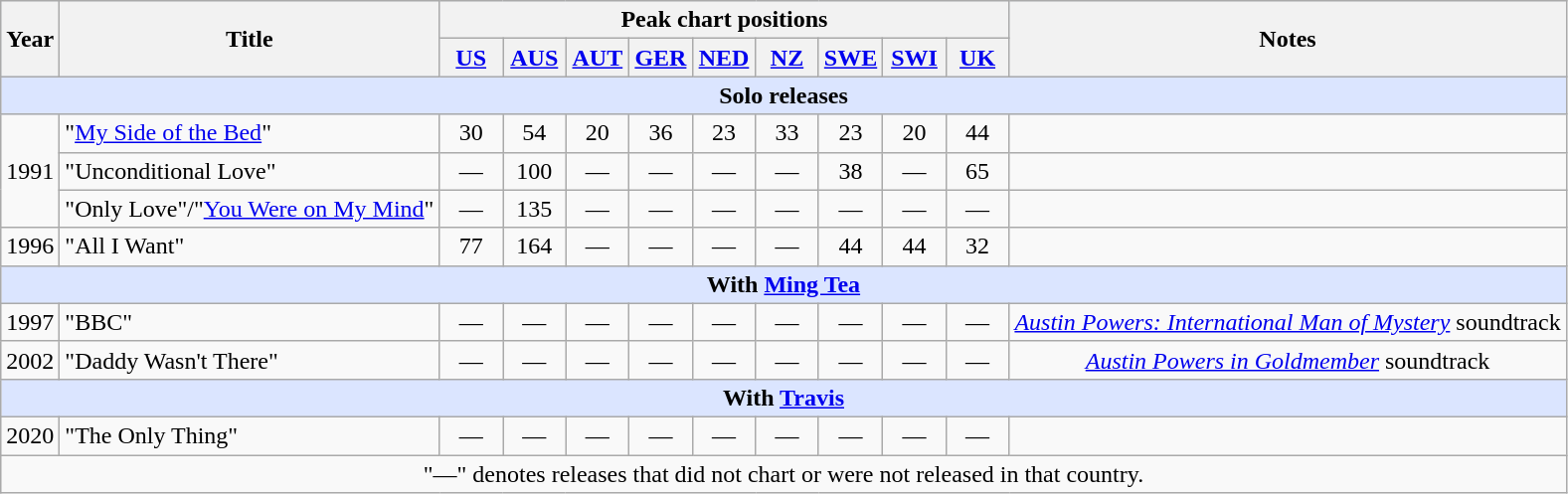<table class="wikitable" style="text-align:center;">
<tr style="background:#ebf5ff;">
<th scope="col" rowspan="2">Year</th>
<th scope="col" rowspan="2">Title</th>
<th scope="col" colspan="9">Peak chart positions</th>
<th scope="col" rowspan="2">Notes</th>
</tr>
<tr>
<th scope="col" width="35"><a href='#'>US</a><br></th>
<th scope="col" width="35"><a href='#'>AUS</a><br></th>
<th scope="col" width="35"><a href='#'>AUT</a><br></th>
<th scope="col" width="35"><a href='#'>GER</a><br></th>
<th scope="col" width="35"><a href='#'>NED</a><br></th>
<th scope="col" width="35"><a href='#'>NZ</a><br></th>
<th scope="col" width="35"><a href='#'>SWE</a><br></th>
<th scope="col" width="35"><a href='#'>SWI</a><br></th>
<th scope="col" width="35"><a href='#'>UK</a><br></th>
</tr>
<tr>
<td colspan="12"  style="text-align:center; background:#dbe5ff;"><strong>Solo releases</strong></td>
</tr>
<tr>
<td rowspan="3">1991</td>
<td style="text-align:left;">"<a href='#'>My Side of the Bed</a>"</td>
<td>30</td>
<td>54</td>
<td>20</td>
<td>36</td>
<td>23</td>
<td>33</td>
<td>23</td>
<td>20</td>
<td>44</td>
<td></td>
</tr>
<tr>
<td style="text-align:left;">"Unconditional Love"</td>
<td>—</td>
<td>100</td>
<td>—</td>
<td>—</td>
<td>—</td>
<td>—</td>
<td>38</td>
<td>—</td>
<td>65</td>
<td></td>
</tr>
<tr>
<td style="text-align:left;">"Only Love"/"<a href='#'>You Were on My Mind</a>"</td>
<td>—</td>
<td>135</td>
<td>—</td>
<td>—</td>
<td>—</td>
<td>—</td>
<td>—</td>
<td>—</td>
<td>—</td>
<td></td>
</tr>
<tr>
<td>1996</td>
<td style="text-align:left;">"All I Want"</td>
<td>77</td>
<td>164</td>
<td>—</td>
<td>—</td>
<td>—</td>
<td>—</td>
<td>44</td>
<td>44</td>
<td>32</td>
<td></td>
</tr>
<tr>
<td colspan="12"  style="text-align:center; background:#dbe5ff;"><strong>With <a href='#'>Ming Tea</a></strong></td>
</tr>
<tr>
<td>1997</td>
<td style="text-align:left;">"BBC"</td>
<td>—</td>
<td>—</td>
<td>—</td>
<td>—</td>
<td>—</td>
<td>—</td>
<td>—</td>
<td>—</td>
<td>—</td>
<td><em><a href='#'>Austin Powers: International Man of Mystery</a></em> soundtrack</td>
</tr>
<tr>
<td>2002</td>
<td style="text-align:left;">"Daddy Wasn't There"</td>
<td>—</td>
<td>—</td>
<td>—</td>
<td>—</td>
<td>—</td>
<td>—</td>
<td>—</td>
<td>—</td>
<td>—</td>
<td><em><a href='#'>Austin Powers in Goldmember</a></em> soundtrack</td>
</tr>
<tr>
<td colspan="12"  style="text-align:center; background:#dbe5ff;"><strong>With <a href='#'>Travis</a></strong></td>
</tr>
<tr>
<td>2020</td>
<td style="text-align:left;">"The Only Thing"</td>
<td>—</td>
<td>—</td>
<td>—</td>
<td>—</td>
<td>—</td>
<td>—</td>
<td>—</td>
<td>—</td>
<td>—</td>
</tr>
<tr>
<td colspan="17" style="text-align:center;">"—" denotes releases that did not chart or were not released in that country.</td>
</tr>
</table>
